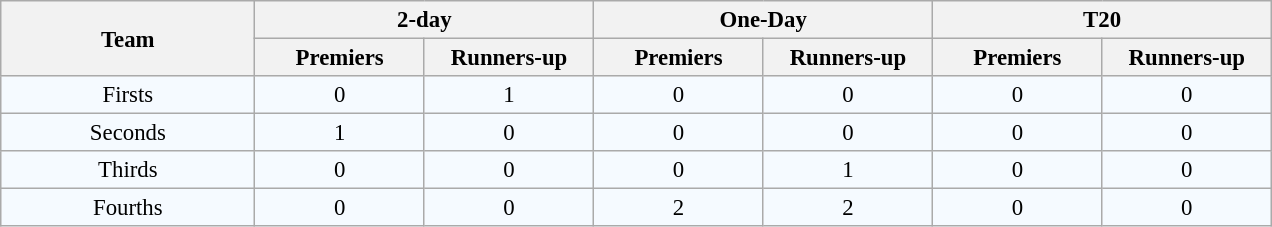<table class="wikitable" style="text-align: center; font-size:95%;">
<tr>
<th rowspan=2 width=15%>Team</th>
<th colspan=2>2-day</th>
<th colspan=2>One-Day</th>
<th colspan=2>T20</th>
</tr>
<tr>
<th width=10%>Premiers</th>
<th width=10%>Runners-up</th>
<th width=10%>Premiers</th>
<th width=10%>Runners-up</th>
<th width=10%>Premiers</th>
<th width=10%>Runners-up</th>
</tr>
<tr bgcolor=#F5FAFF>
<td>Firsts</td>
<td>0</td>
<td>1</td>
<td>0</td>
<td>0</td>
<td>0</td>
<td>0</td>
</tr>
<tr bgcolor=#F5FAFF>
<td>Seconds</td>
<td>1</td>
<td>0</td>
<td>0</td>
<td>0</td>
<td>0</td>
<td>0</td>
</tr>
<tr bgcolor=#F5FAFF>
<td>Thirds</td>
<td>0</td>
<td>0</td>
<td>0</td>
<td>1</td>
<td>0</td>
<td>0</td>
</tr>
<tr bgcolor=#F5FAFF>
<td>Fourths</td>
<td>0</td>
<td>0</td>
<td>2</td>
<td>2</td>
<td>0</td>
<td>0</td>
</tr>
</table>
